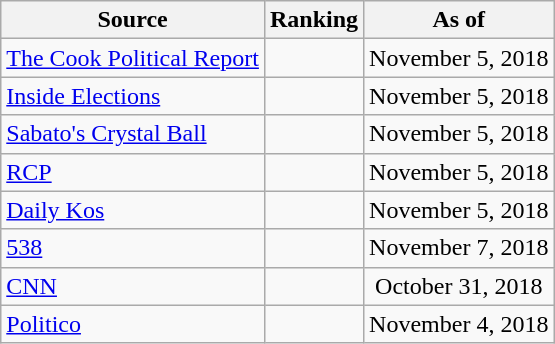<table class="wikitable" style="text-align:center">
<tr>
<th>Source</th>
<th>Ranking</th>
<th>As of</th>
</tr>
<tr>
<td align=left><a href='#'>The Cook Political Report</a></td>
<td></td>
<td>November 5, 2018</td>
</tr>
<tr>
<td align=left><a href='#'>Inside Elections</a></td>
<td></td>
<td>November 5, 2018</td>
</tr>
<tr>
<td align=left><a href='#'>Sabato's Crystal Ball</a></td>
<td></td>
<td>November 5, 2018</td>
</tr>
<tr>
<td align="left"><a href='#'>RCP</a></td>
<td></td>
<td>November 5, 2018</td>
</tr>
<tr>
<td align="left"><a href='#'>Daily Kos</a></td>
<td></td>
<td>November 5, 2018</td>
</tr>
<tr>
<td align="left"><a href='#'>538</a></td>
<td></td>
<td>November 7, 2018</td>
</tr>
<tr>
<td align="left"><a href='#'>CNN</a></td>
<td></td>
<td>October 31, 2018</td>
</tr>
<tr>
<td align="left"><a href='#'>Politico</a></td>
<td></td>
<td>November 4, 2018</td>
</tr>
</table>
